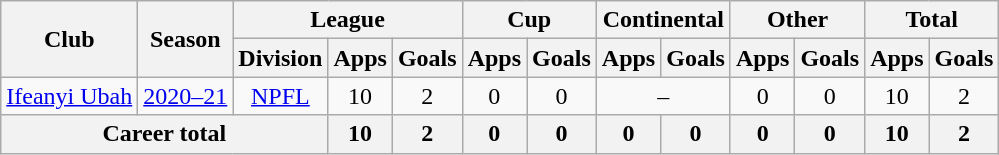<table class="wikitable" style="text-align: center">
<tr>
<th rowspan="2">Club</th>
<th rowspan="2">Season</th>
<th colspan="3">League</th>
<th colspan="2">Cup</th>
<th colspan="2">Continental</th>
<th colspan="2">Other</th>
<th colspan="2">Total</th>
</tr>
<tr>
<th>Division</th>
<th>Apps</th>
<th>Goals</th>
<th>Apps</th>
<th>Goals</th>
<th>Apps</th>
<th>Goals</th>
<th>Apps</th>
<th>Goals</th>
<th>Apps</th>
<th>Goals</th>
</tr>
<tr>
<td><a href='#'>Ifeanyi Ubah</a></td>
<td><a href='#'>2020–21</a></td>
<td><a href='#'>NPFL</a></td>
<td>10</td>
<td>2</td>
<td>0</td>
<td>0</td>
<td colspan="2">–</td>
<td>0</td>
<td>0</td>
<td>10</td>
<td>2</td>
</tr>
<tr>
<th colspan="3"><strong>Career total</strong></th>
<th>10</th>
<th>2</th>
<th>0</th>
<th>0</th>
<th>0</th>
<th>0</th>
<th>0</th>
<th>0</th>
<th>10</th>
<th>2</th>
</tr>
</table>
